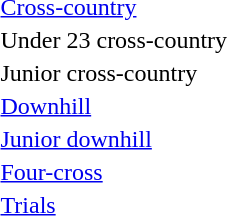<table>
<tr>
<td><a href='#'>Cross-country</a></td>
<td></td>
<td></td>
<td></td>
</tr>
<tr>
<td>Under 23 cross-country</td>
<td></td>
<td></td>
<td></td>
</tr>
<tr>
<td>Junior cross-country</td>
<td></td>
<td></td>
<td></td>
</tr>
<tr>
<td><a href='#'>Downhill</a></td>
<td></td>
<td></td>
<td></td>
</tr>
<tr>
<td><a href='#'>Junior downhill</a></td>
<td></td>
<td></td>
<td></td>
</tr>
<tr>
<td><a href='#'>Four-cross</a></td>
<td></td>
<td></td>
<td></td>
</tr>
<tr>
<td><a href='#'>Trials</a></td>
<td></td>
<td></td>
<td></td>
</tr>
</table>
